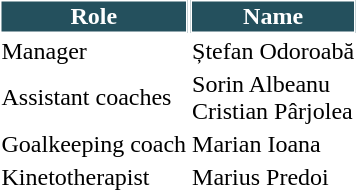<table class="toccolours">
<tr>
<th style="background:#24505d;color:#FFFFFF;border:1px solid #FFFFFF;">Role</th>
<th style="background:#24505d;color:#FFFFFF;border:1px solid #FFFFFF;">Name</th>
</tr>
<tr>
<td>Manager</td>
<td> Ștefan Odoroabă</td>
</tr>
<tr>
<td>Assistant coaches</td>
<td> Sorin Albeanu <br>  Cristian Pârjolea</td>
</tr>
<tr>
<td>Goalkeeping coach</td>
<td> Marian Ioana</td>
</tr>
<tr>
<td>Kinetotherapist</td>
<td> Marius Predoi</td>
</tr>
</table>
